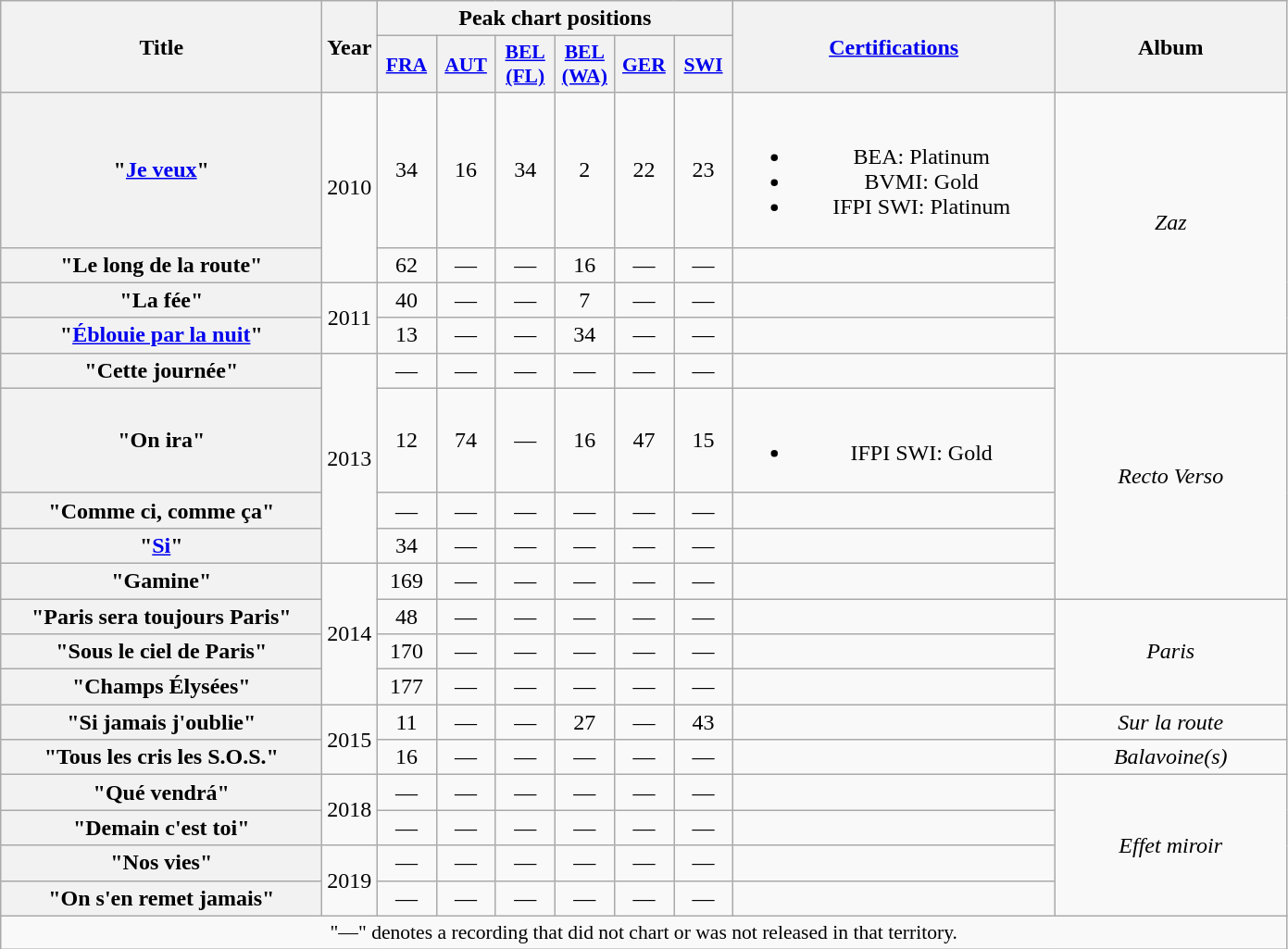<table class="wikitable plainrowheaders" style="text-align: center;">
<tr>
<th scope="col" rowspan="2" style="width:14em;">Title</th>
<th scope="col" rowspan="2" style="width:1em;">Year</th>
<th scope="col" colspan="6">Peak chart positions</th>
<th scope="col" rowspan="2" style="width:14em;"><a href='#'>Certifications</a></th>
<th scope="col" rowspan="2" style="width:10em;">Album</th>
</tr>
<tr>
<th scope="col" style="width:2.5em;font-size:90%;"><a href='#'>FRA</a><br></th>
<th scope="col" style="width:2.5em;font-size:90%;"><a href='#'>AUT</a><br></th>
<th scope="col" style="width:2.5em;font-size:90%;"><a href='#'>BEL<br>(FL)</a><br></th>
<th scope="col" style="width:2.5em;font-size:90%;"><a href='#'>BEL<br>(WA)</a><br></th>
<th scope="col" style="width:2.5em;font-size:90%;"><a href='#'>GER</a><br></th>
<th scope="col" style="width:2.5em;font-size:90%;"><a href='#'>SWI</a><br></th>
</tr>
<tr>
<th scope="row">"<a href='#'>Je veux</a>"</th>
<td rowspan="2">2010</td>
<td>34</td>
<td>16</td>
<td>34</td>
<td>2</td>
<td>22</td>
<td>23</td>
<td><br><ul><li>BEA: Platinum</li><li>BVMI: Gold</li><li>IFPI SWI: Platinum</li></ul></td>
<td rowspan="4"><em>Zaz</em></td>
</tr>
<tr>
<th scope="row">"Le long de la route"</th>
<td>62</td>
<td>—</td>
<td>—</td>
<td>16</td>
<td>—</td>
<td>—</td>
<td></td>
</tr>
<tr>
<th scope="row">"La fée"</th>
<td rowspan="2">2011</td>
<td>40</td>
<td>—</td>
<td>—</td>
<td>7</td>
<td>—</td>
<td>—</td>
<td></td>
</tr>
<tr>
<th scope="row">"<a href='#'>Éblouie par la nuit</a>"</th>
<td>13</td>
<td>—</td>
<td>—</td>
<td>34</td>
<td>—</td>
<td>—</td>
<td></td>
</tr>
<tr>
<th scope="row">"Cette journée"</th>
<td rowspan="4">2013</td>
<td>—</td>
<td>—</td>
<td>—</td>
<td>—</td>
<td>—</td>
<td>—</td>
<td></td>
<td rowspan="5"><em>Recto Verso</em></td>
</tr>
<tr>
<th scope="row">"On ira"</th>
<td>12</td>
<td>74</td>
<td>—</td>
<td>16</td>
<td>47</td>
<td>15</td>
<td><br><ul><li>IFPI SWI: Gold</li></ul></td>
</tr>
<tr>
<th scope="row">"Comme ci, comme ça"</th>
<td>—</td>
<td>—</td>
<td>—</td>
<td>—</td>
<td>—</td>
<td>—</td>
<td></td>
</tr>
<tr>
<th scope="row">"<a href='#'>Si</a>"</th>
<td>34</td>
<td>—</td>
<td>—</td>
<td>—</td>
<td>—</td>
<td>—</td>
<td></td>
</tr>
<tr>
<th scope="row">"Gamine"</th>
<td rowspan="4">2014</td>
<td>169</td>
<td>—</td>
<td>—</td>
<td>—</td>
<td>—</td>
<td>—</td>
<td></td>
</tr>
<tr>
<th scope="row">"Paris sera toujours Paris"</th>
<td>48</td>
<td>—</td>
<td>—</td>
<td>—</td>
<td>—</td>
<td>—</td>
<td></td>
<td rowspan="3"><em>Paris</em></td>
</tr>
<tr>
<th scope="row">"Sous le ciel de Paris"</th>
<td>170</td>
<td>—</td>
<td>—</td>
<td>—</td>
<td>—</td>
<td>—</td>
<td></td>
</tr>
<tr>
<th scope="row">"Champs Élysées"</th>
<td>177</td>
<td>—</td>
<td>—</td>
<td>—</td>
<td>—</td>
<td>—</td>
<td></td>
</tr>
<tr>
<th scope="row">"Si jamais j'oublie"</th>
<td rowspan="2">2015</td>
<td>11</td>
<td>—</td>
<td>—</td>
<td>27</td>
<td>—</td>
<td>43</td>
<td></td>
<td><em>Sur la route</em></td>
</tr>
<tr>
<th scope="row">"Tous les cris les S.O.S."</th>
<td>16</td>
<td>—</td>
<td>—</td>
<td>—</td>
<td>—</td>
<td>—</td>
<td></td>
<td><em>Balavoine(s)</em></td>
</tr>
<tr>
<th scope="row">"Qué vendrá"</th>
<td rowspan="2">2018</td>
<td>—</td>
<td>—</td>
<td>—</td>
<td>—</td>
<td>—</td>
<td>—</td>
<td></td>
<td rowspan="4"><em>Effet miroir</em></td>
</tr>
<tr>
<th scope="row">"Demain c'est toi"</th>
<td>—</td>
<td>—</td>
<td>—</td>
<td>—</td>
<td>—</td>
<td>—</td>
<td></td>
</tr>
<tr>
<th scope="row">"Nos vies"</th>
<td rowspan="2">2019</td>
<td>—</td>
<td>—</td>
<td>—</td>
<td>—</td>
<td>—</td>
<td>—</td>
<td></td>
</tr>
<tr>
<th scope="row">"On s'en remet jamais"</th>
<td>—</td>
<td>—</td>
<td>—</td>
<td>—</td>
<td>—</td>
<td>—</td>
<td></td>
</tr>
<tr>
<td colspan="10" style="font-size:90%">"—" denotes a recording that did not chart or was not released in that territory.</td>
</tr>
</table>
